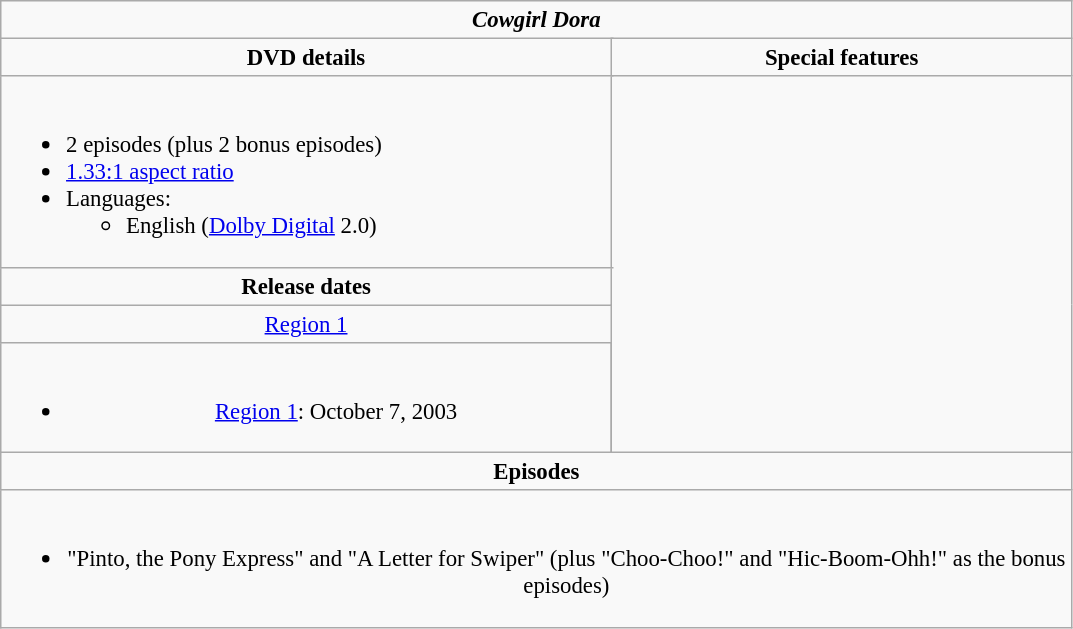<table class="wikitable" style="font-size: 95%;">
<tr>
<td colspan="4" align="center"><strong><em>Cowgirl Dora</em></strong></td>
</tr>
<tr valign="top">
<td colspan="3" style="text-align:center; width:400px;"><strong>DVD details</strong></td>
<td style="width:300px; text-align:center;"><strong>Special features</strong></td>
</tr>
<tr valign="top">
<td colspan="3" style="text-align:left; width:400px;"><br><ul><li>2 episodes (plus 2 bonus episodes)</li><li><a href='#'>1.33:1 aspect ratio</a></li><li>Languages:<ul><li>English (<a href='#'>Dolby Digital</a> 2.0)</li></ul></li></ul></td>
<td rowspan="4" style="text-align:left; width:300px;"></td>
</tr>
<tr>
<td colspan="3" style="text-align:center;"><strong>Release dates</strong></td>
</tr>
<tr>
<td colspan="3" style="text-align:center;"><a href='#'>Region 1</a></td>
</tr>
<tr style="text-align:center;">
<td><br><ul><li><a href='#'>Region 1</a>: October 7, 2003</li></ul></td>
</tr>
<tr>
<td colspan="4" style="text-align:center; width:400px;"><strong>Episodes</strong></td>
</tr>
<tr>
<td colspan="4" style="text-align:center; width:400px;"><br><ul><li>"Pinto, the Pony Express" and "A Letter for Swiper" (plus "Choo-Choo!" and "Hic-Boom-Ohh!" as the bonus episodes)</li></ul></td>
</tr>
</table>
